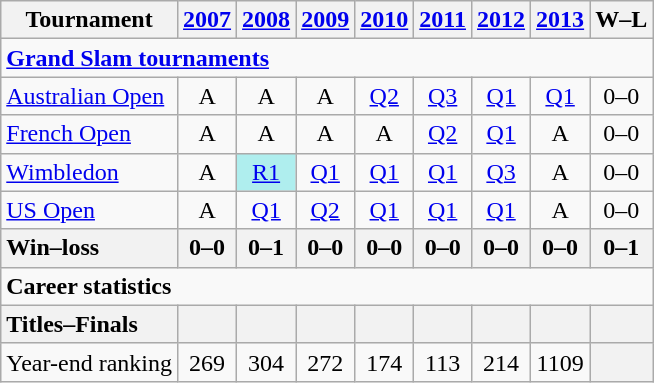<table class=wikitable style=text-align:center>
<tr>
<th>Tournament</th>
<th><a href='#'>2007</a></th>
<th><a href='#'>2008</a></th>
<th><a href='#'>2009</a></th>
<th><a href='#'>2010</a></th>
<th><a href='#'>2011</a></th>
<th><a href='#'>2012</a></th>
<th><a href='#'>2013</a></th>
<th>W–L</th>
</tr>
<tr>
<td colspan=10 align=left><strong><a href='#'>Grand Slam tournaments</a></strong></td>
</tr>
<tr>
<td align=left><a href='#'>Australian Open</a></td>
<td>A</td>
<td>A</td>
<td>A</td>
<td><a href='#'>Q2</a></td>
<td><a href='#'>Q3</a></td>
<td><a href='#'>Q1</a></td>
<td><a href='#'>Q1</a></td>
<td>0–0</td>
</tr>
<tr>
<td align=left><a href='#'>French Open</a></td>
<td>A</td>
<td>A</td>
<td>A</td>
<td>A</td>
<td><a href='#'>Q2</a></td>
<td><a href='#'>Q1</a></td>
<td>A</td>
<td>0–0</td>
</tr>
<tr>
<td align=left><a href='#'>Wimbledon</a></td>
<td>A</td>
<td bgcolor=afeeee><a href='#'>R1</a></td>
<td><a href='#'>Q1</a></td>
<td><a href='#'>Q1</a></td>
<td><a href='#'>Q1</a></td>
<td><a href='#'>Q3</a></td>
<td>A</td>
<td>0–0</td>
</tr>
<tr>
<td align=left><a href='#'>US Open</a></td>
<td>A</td>
<td><a href='#'>Q1</a></td>
<td><a href='#'>Q2</a></td>
<td><a href='#'>Q1</a></td>
<td><a href='#'>Q1</a></td>
<td><a href='#'>Q1</a></td>
<td>A</td>
<td>0–0</td>
</tr>
<tr>
<th style=text-align:left>Win–loss</th>
<th>0–0</th>
<th>0–1</th>
<th>0–0</th>
<th>0–0</th>
<th>0–0</th>
<th>0–0</th>
<th>0–0</th>
<th>0–1</th>
</tr>
<tr>
<td colspan=11 align=left><strong>Career statistics</strong></td>
</tr>
<tr>
<th style=text-align:left>Titles–Finals</th>
<th></th>
<th></th>
<th></th>
<th></th>
<th></th>
<th></th>
<th></th>
<th></th>
</tr>
<tr>
<td align=left>Year-end ranking</td>
<td>269</td>
<td>304</td>
<td>272</td>
<td>174</td>
<td>113</td>
<td>214</td>
<td>1109</td>
<th></th>
</tr>
</table>
